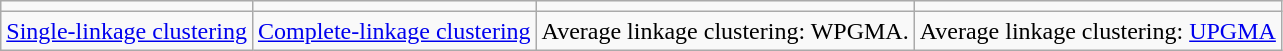<table class="wikitable">
<tr>
<td></td>
<td></td>
<td></td>
<td></td>
</tr>
<tr>
<td><a href='#'>Single-linkage clustering</a></td>
<td><a href='#'>Complete-linkage clustering</a></td>
<td>Average linkage clustering: WPGMA.</td>
<td>Average linkage clustering: <a href='#'>UPGMA</a></td>
</tr>
</table>
